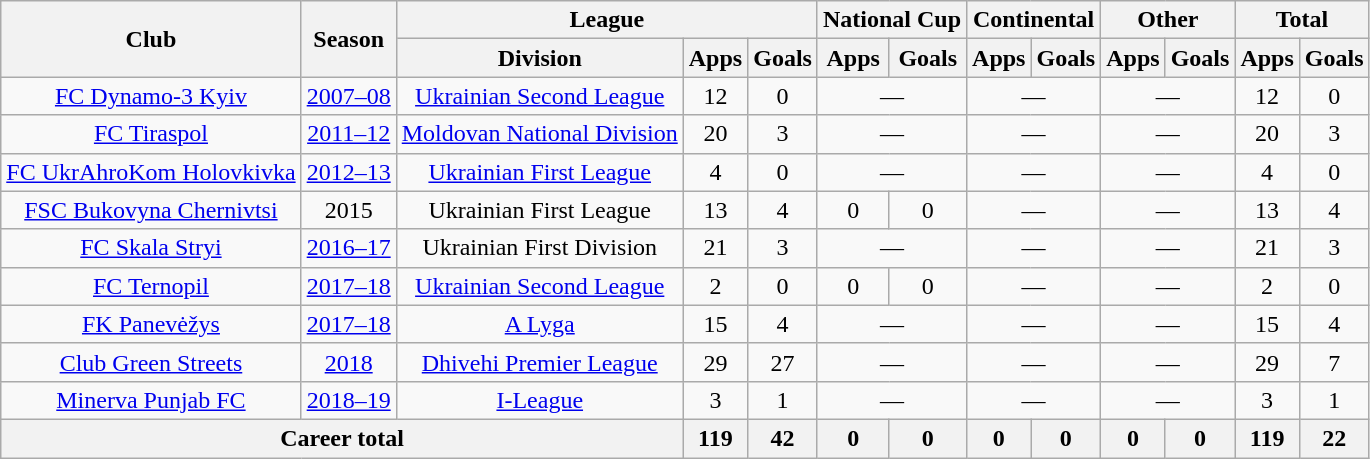<table class="wikitable" style="text-align: center">
<tr>
<th rowspan="2">Club</th>
<th rowspan="2">Season</th>
<th colspan="3">League</th>
<th colspan="2">National Cup</th>
<th colspan="2">Continental</th>
<th colspan="2">Other</th>
<th colspan="2">Total</th>
</tr>
<tr>
<th>Division</th>
<th>Apps</th>
<th>Goals</th>
<th>Apps</th>
<th>Goals</th>
<th>Apps</th>
<th>Goals</th>
<th>Apps</th>
<th>Goals</th>
<th>Apps</th>
<th>Goals</th>
</tr>
<tr>
<td><a href='#'>FC Dynamo-3 Kyiv</a></td>
<td><a href='#'>2007–08</a></td>
<td><a href='#'>Ukrainian Second League</a></td>
<td>12</td>
<td>0</td>
<td colspan="2">—</td>
<td colspan="2">—</td>
<td colspan="2">—</td>
<td>12</td>
<td>0</td>
</tr>
<tr>
<td><a href='#'>FC Tiraspol</a></td>
<td><a href='#'>2011–12</a></td>
<td><a href='#'>Moldovan National Division</a></td>
<td>20</td>
<td>3</td>
<td colspan="2">—</td>
<td colspan="2">—</td>
<td colspan="2">—</td>
<td>20</td>
<td>3</td>
</tr>
<tr>
<td><a href='#'>FC UkrAhroKom Holovkivka</a></td>
<td><a href='#'>2012–13</a></td>
<td><a href='#'>Ukrainian First League</a></td>
<td>4</td>
<td>0</td>
<td colspan="2">—</td>
<td colspan="2">—</td>
<td colspan="2">—</td>
<td>4</td>
<td>0</td>
</tr>
<tr>
<td><a href='#'>FSC Bukovyna Chernivtsi</a></td>
<td>2015</td>
<td>Ukrainian First League</td>
<td>13</td>
<td>4</td>
<td>0</td>
<td>0</td>
<td colspan="2">—</td>
<td colspan="2">—</td>
<td>13</td>
<td>4</td>
</tr>
<tr>
<td><a href='#'>FC Skala Stryi</a></td>
<td><a href='#'>2016–17</a></td>
<td>Ukrainian First Division</td>
<td>21</td>
<td>3</td>
<td colspan="2">—</td>
<td colspan="2">—</td>
<td colspan="2">—</td>
<td>21</td>
<td>3</td>
</tr>
<tr>
<td><a href='#'>FC Ternopil</a></td>
<td><a href='#'>2017–18</a></td>
<td><a href='#'>Ukrainian Second League</a></td>
<td>2</td>
<td>0</td>
<td>0</td>
<td>0</td>
<td colspan="2">—</td>
<td colspan="2">—</td>
<td>2</td>
<td>0</td>
</tr>
<tr>
<td><a href='#'>FK Panevėžys</a></td>
<td><a href='#'>2017–18</a></td>
<td><a href='#'>A Lyga</a></td>
<td>15</td>
<td>4</td>
<td colspan="2">—</td>
<td colspan="2">—</td>
<td colspan="2">—</td>
<td>15</td>
<td>4</td>
</tr>
<tr>
<td><a href='#'>Club Green Streets</a></td>
<td><a href='#'>2018</a></td>
<td><a href='#'>Dhivehi Premier League</a></td>
<td>29</td>
<td>27</td>
<td colspan="2">—</td>
<td colspan="2">—</td>
<td colspan="2">—</td>
<td>29</td>
<td>7</td>
</tr>
<tr>
<td><a href='#'>Minerva Punjab FC</a></td>
<td><a href='#'>2018–19</a></td>
<td><a href='#'>I-League</a></td>
<td>3</td>
<td>1</td>
<td colspan="2">—</td>
<td colspan="2">—</td>
<td colspan="2">—</td>
<td>3</td>
<td>1</td>
</tr>
<tr>
<th colspan="3">Career total</th>
<th>119</th>
<th>42</th>
<th>0</th>
<th>0</th>
<th>0</th>
<th>0</th>
<th>0</th>
<th>0</th>
<th>119</th>
<th>22</th>
</tr>
</table>
